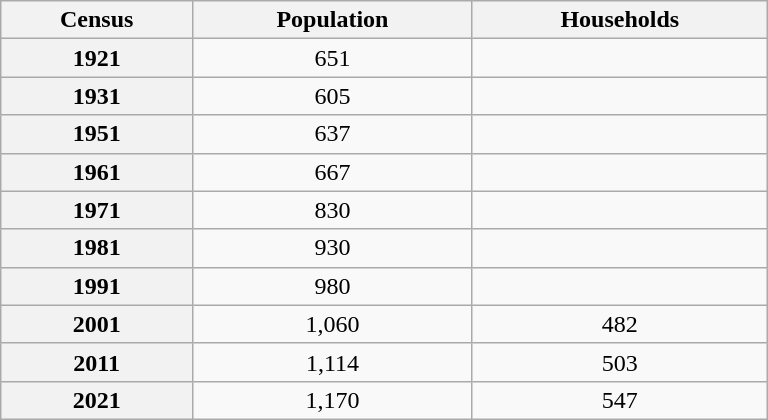<table class="wikitable" style="width:32em; text-align:center;">
<tr>
<th scope=col>Census</th>
<th scope=col>Population</th>
<th scope=col>Households</th>
</tr>
<tr>
<th scope=row>1921 </th>
<td>651</td>
<td></td>
</tr>
<tr>
<th scope=row>1931 </th>
<td>605</td>
<td></td>
</tr>
<tr>
<th scope=row>1951 </th>
<td>637</td>
<td></td>
</tr>
<tr>
<th scope=row>1961 </th>
<td>667</td>
<td></td>
</tr>
<tr>
<th scope=row>1971 </th>
<td>830</td>
<td></td>
</tr>
<tr>
<th scope=row>1981 </th>
<td>930</td>
<td></td>
</tr>
<tr>
<th scope=row>1991 </th>
<td>980</td>
<td></td>
</tr>
<tr>
<th scope=row>2001  </th>
<td>1,060</td>
<td>482</td>
</tr>
<tr>
<th scope=row>2011  </th>
<td>1,114</td>
<td>503</td>
</tr>
<tr>
<th scope=row>2021 </th>
<td>1,170</td>
<td>547</td>
</tr>
</table>
